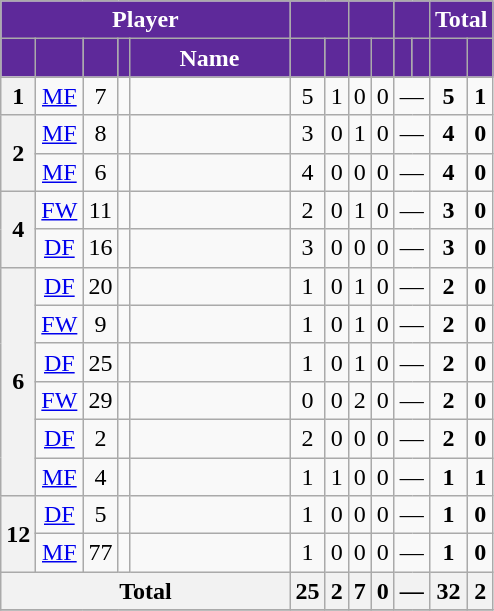<table class="wikitable sortable" style="text-align:center;">
<tr>
<th style="background:#5E299A; color:#fff;" colspan=5 scope="colgroup">Player</th>
<th style="background:#5E299A; color:#fff;" colspan=2 scope="colgroup"></th>
<th style="background:#5E299A; color:#fff;" colspan=2 scope="colgroup"></th>
<th style="background:#5E299A; color:#fff;" colspan=2 scope="colgroup"></th>
<th style="background:#5E299A; color:#fff;" colspan=2 scope="colgroup">Total</th>
</tr>
<tr>
<th style="background:#5E299A; color:#fff;" scope="col"></th>
<th style="background:#5E299A; color:#fff;" scope="col"></th>
<th style="background:#5E299A; color:#fff;" scope="col"></th>
<th style="background:#5E299A; color:#fff;" scope="col"></th>
<th style="background:#5E299A; color:#fff; width:100px;" scope="col">Name</th>
<th style="background:#5E299A; color:#fff;" scope="col"></th>
<th style="background:#5E299A; color:#fff;"></th>
<th style="background:#5E299A; color:#fff;" scope="col"></th>
<th style="background:#5E299A; color:#fff;"></th>
<th style="background:#5E299A; color:#fff;" scope="col"></th>
<th style="background:#5E299A; color:#fff;"></th>
<th style="background:#5E299A; color:#fff;" scope="col"></th>
<th style="background:#5E299A; color:#fff;"></th>
</tr>
<tr>
<th scope="row">1</th>
<td><a href='#'>MF</a></td>
<td>7</td>
<td></td>
<td></td>
<td>5</td>
<td>1</td>
<td>0</td>
<td>0</td>
<td colspan=2>—</td>
<td><strong>5</strong></td>
<td><strong>1</strong></td>
</tr>
<tr>
<th rowspan=2 scope="row">2</th>
<td><a href='#'>MF</a></td>
<td>8</td>
<td></td>
<td></td>
<td>3</td>
<td>0</td>
<td>1</td>
<td>0</td>
<td colspan=2>—</td>
<td><strong>4</strong></td>
<td><strong>0</strong></td>
</tr>
<tr>
<td><a href='#'>MF</a></td>
<td>6</td>
<td></td>
<td></td>
<td>4</td>
<td>0</td>
<td>0</td>
<td>0</td>
<td colspan=2>—</td>
<td><strong>4</strong></td>
<td><strong>0</strong></td>
</tr>
<tr>
<th rowspan=2 scope="row">4</th>
<td><a href='#'>FW</a></td>
<td>11</td>
<td></td>
<td></td>
<td>2</td>
<td>0</td>
<td>1</td>
<td>0</td>
<td colspan=2>—</td>
<td><strong>3</strong></td>
<td><strong>0</strong></td>
</tr>
<tr>
<td><a href='#'>DF</a></td>
<td>16</td>
<td></td>
<td></td>
<td>3</td>
<td>0</td>
<td>0</td>
<td>0</td>
<td colspan=2>—</td>
<td><strong>3</strong></td>
<td><strong>0</strong></td>
</tr>
<tr>
<th rowspan=6 scope="row">6</th>
<td><a href='#'>DF</a></td>
<td>20</td>
<td></td>
<td></td>
<td>1</td>
<td>0</td>
<td>1</td>
<td>0</td>
<td colspan=2>—</td>
<td><strong>2</strong></td>
<td><strong>0</strong></td>
</tr>
<tr>
<td><a href='#'>FW</a></td>
<td>9</td>
<td></td>
<td></td>
<td>1</td>
<td>0</td>
<td>1</td>
<td>0</td>
<td colspan=2>—</td>
<td><strong>2</strong></td>
<td><strong>0</strong></td>
</tr>
<tr>
<td><a href='#'>DF</a></td>
<td>25</td>
<td></td>
<td></td>
<td>1</td>
<td>0</td>
<td>1</td>
<td>0</td>
<td colspan=2>—</td>
<td><strong>2</strong></td>
<td><strong>0</strong></td>
</tr>
<tr>
<td><a href='#'>FW</a></td>
<td>29</td>
<td></td>
<td></td>
<td>0</td>
<td>0</td>
<td>2</td>
<td>0</td>
<td colspan=2>—</td>
<td><strong>2</strong></td>
<td><strong>0</strong></td>
</tr>
<tr>
<td><a href='#'>DF</a></td>
<td>2</td>
<td></td>
<td></td>
<td>2</td>
<td>0</td>
<td>0</td>
<td>0</td>
<td colspan=2>—</td>
<td><strong>2</strong></td>
<td><strong>0</strong></td>
</tr>
<tr>
<td><a href='#'>MF</a></td>
<td>4</td>
<td></td>
<td></td>
<td>1</td>
<td>1</td>
<td>0</td>
<td>0</td>
<td colspan=2>—</td>
<td><strong>1</strong></td>
<td><strong>1</strong></td>
</tr>
<tr>
<th rowspan=2 scope="row">12</th>
<td><a href='#'>DF</a></td>
<td>5</td>
<td></td>
<td></td>
<td>1</td>
<td>0</td>
<td>0</td>
<td>0</td>
<td colspan=2>—</td>
<td><strong>1</strong></td>
<td><strong>0</strong></td>
</tr>
<tr>
<td><a href='#'>MF</a></td>
<td>77</td>
<td></td>
<td></td>
<td>1</td>
<td>0</td>
<td>0</td>
<td>0</td>
<td colspan=2>—</td>
<td><strong>1</strong></td>
<td><strong>0</strong></td>
</tr>
<tr>
<th colspan=5 scope"row">Total</th>
<th>25</th>
<th>2</th>
<th>7</th>
<th>0</th>
<th colspan=2>—</th>
<th>32</th>
<th>2</th>
</tr>
<tr>
</tr>
</table>
